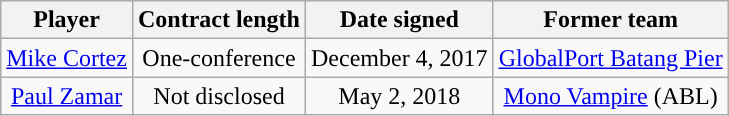<table class="wikitable sortable sortable" style="text-align: center">
<tr>
<th>Player</th>
<th>Contract length</th>
<th>Date signed</th>
<th>Former team</th>
</tr>
<tr>
<td><a href='#'>Mike Cortez</a></td>
<td>One-conference</td>
<td>December 4, 2017</td>
<td align=center><a href='#'>GlobalPort Batang Pier</a></td>
</tr>
<tr>
<td><a href='#'>Paul Zamar</a></td>
<td>Not disclosed</td>
<td>May 2, 2018</td>
<td><a href='#'>Mono Vampire</a> (ABL)</td>
</tr>
</table>
